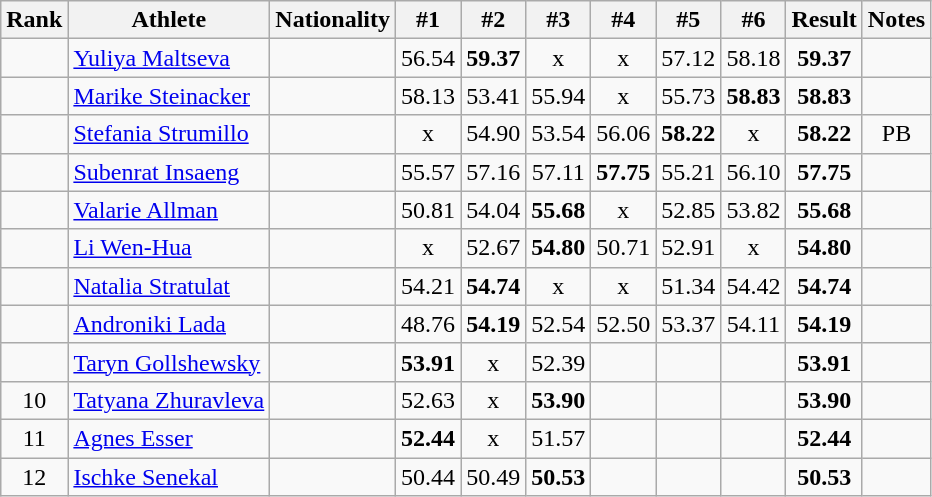<table class="wikitable sortable" style="text-align:center">
<tr>
<th>Rank</th>
<th>Athlete</th>
<th>Nationality</th>
<th>#1</th>
<th>#2</th>
<th>#3</th>
<th>#4</th>
<th>#5</th>
<th>#6</th>
<th>Result</th>
<th>Notes</th>
</tr>
<tr>
<td></td>
<td align="left"><a href='#'>Yuliya Maltseva</a></td>
<td align=left></td>
<td>56.54</td>
<td><strong>59.37</strong></td>
<td>x</td>
<td>x</td>
<td>57.12</td>
<td>58.18</td>
<td><strong>59.37</strong></td>
<td></td>
</tr>
<tr>
<td></td>
<td align="left"><a href='#'>Marike Steinacker</a></td>
<td align=left></td>
<td>58.13</td>
<td>53.41</td>
<td>55.94</td>
<td>x</td>
<td>55.73</td>
<td><strong>58.83</strong></td>
<td><strong>58.83</strong></td>
<td></td>
</tr>
<tr>
<td></td>
<td align="left"><a href='#'>Stefania Strumillo</a></td>
<td align=left></td>
<td>x</td>
<td>54.90</td>
<td>53.54</td>
<td>56.06</td>
<td><strong>58.22</strong></td>
<td>x</td>
<td><strong>58.22</strong></td>
<td>PB</td>
</tr>
<tr>
<td></td>
<td align="left"><a href='#'>Subenrat Insaeng</a></td>
<td align=left></td>
<td>55.57</td>
<td>57.16</td>
<td>57.11</td>
<td><strong>57.75</strong></td>
<td>55.21</td>
<td>56.10</td>
<td><strong>57.75</strong></td>
<td></td>
</tr>
<tr>
<td></td>
<td align="left"><a href='#'>Valarie Allman</a></td>
<td align=left></td>
<td>50.81</td>
<td>54.04</td>
<td><strong>55.68</strong></td>
<td>x</td>
<td>52.85</td>
<td>53.82</td>
<td><strong>55.68</strong></td>
<td></td>
</tr>
<tr>
<td></td>
<td align="left"><a href='#'>Li Wen-Hua</a></td>
<td align=left></td>
<td>x</td>
<td>52.67</td>
<td><strong>54.80</strong></td>
<td>50.71</td>
<td>52.91</td>
<td>x</td>
<td><strong>54.80</strong></td>
<td></td>
</tr>
<tr>
<td></td>
<td align="left"><a href='#'>Natalia Stratulat</a></td>
<td align=left></td>
<td>54.21</td>
<td><strong>54.74</strong></td>
<td>x</td>
<td>x</td>
<td>51.34</td>
<td>54.42</td>
<td><strong>54.74</strong></td>
<td></td>
</tr>
<tr>
<td></td>
<td align="left"><a href='#'>Androniki Lada</a></td>
<td align=left></td>
<td>48.76</td>
<td><strong>54.19</strong></td>
<td>52.54</td>
<td>52.50</td>
<td>53.37</td>
<td>54.11</td>
<td><strong>54.19</strong></td>
<td></td>
</tr>
<tr>
<td></td>
<td align="left"><a href='#'>Taryn Gollshewsky</a></td>
<td align=left></td>
<td><strong>53.91</strong></td>
<td>x</td>
<td>52.39</td>
<td></td>
<td></td>
<td></td>
<td><strong>53.91</strong></td>
<td></td>
</tr>
<tr>
<td>10</td>
<td align="left"><a href='#'>Tatyana Zhuravleva</a></td>
<td align=left></td>
<td>52.63</td>
<td>x</td>
<td><strong>53.90</strong></td>
<td></td>
<td></td>
<td></td>
<td><strong>53.90</strong></td>
<td></td>
</tr>
<tr>
<td>11</td>
<td align="left"><a href='#'>Agnes Esser</a></td>
<td align=left></td>
<td><strong>52.44</strong></td>
<td>x</td>
<td>51.57</td>
<td></td>
<td></td>
<td></td>
<td><strong>52.44</strong></td>
<td></td>
</tr>
<tr>
<td>12</td>
<td align="left"><a href='#'>Ischke Senekal</a></td>
<td align=left></td>
<td>50.44</td>
<td>50.49</td>
<td><strong>50.53</strong></td>
<td></td>
<td></td>
<td></td>
<td><strong>50.53</strong></td>
<td></td>
</tr>
</table>
